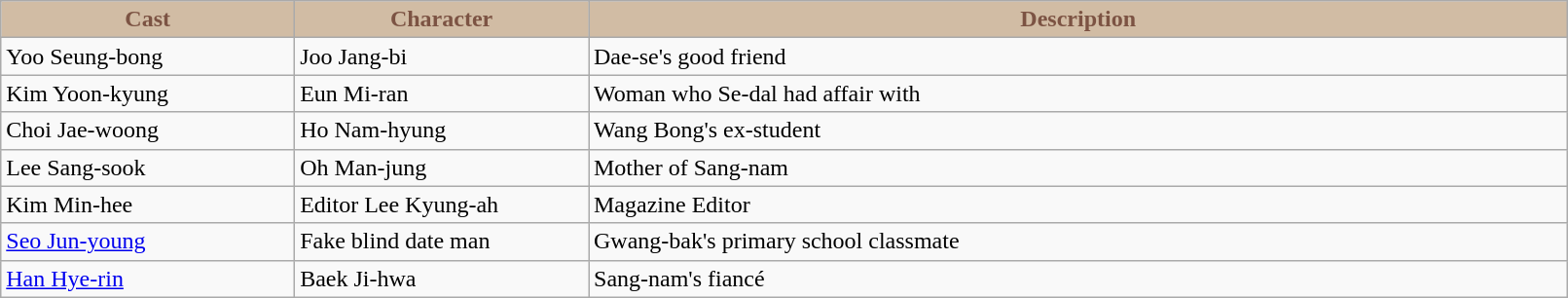<table class="wikitable" width="85%">
<tr style="background:#d1bca4; color:#7c5343" align=center>
<td style="width:12%"><strong>Cast</strong></td>
<td style="width:12%"><strong>Character</strong></td>
<td style="width:40%"><strong>Description </strong></td>
</tr>
<tr>
<td>Yoo Seung-bong</td>
<td>Joo Jang-bi</td>
<td>Dae-se's good friend</td>
</tr>
<tr>
<td>Kim Yoon-kyung</td>
<td>Eun Mi-ran</td>
<td>Woman who Se-dal had affair with</td>
</tr>
<tr>
<td>Choi Jae-woong</td>
<td>Ho Nam-hyung</td>
<td>Wang Bong's ex-student</td>
</tr>
<tr>
<td>Lee Sang-sook</td>
<td>Oh Man-jung</td>
<td>Mother of Sang-nam</td>
</tr>
<tr>
<td>Kim Min-hee</td>
<td>Editor Lee Kyung-ah</td>
<td>Magazine Editor</td>
</tr>
<tr>
<td><a href='#'>Seo Jun-young</a></td>
<td>Fake blind date man</td>
<td>Gwang-bak's primary school classmate</td>
</tr>
<tr>
<td><a href='#'>Han Hye-rin</a></td>
<td>Baek Ji-hwa</td>
<td>Sang-nam's fiancé</td>
</tr>
</table>
